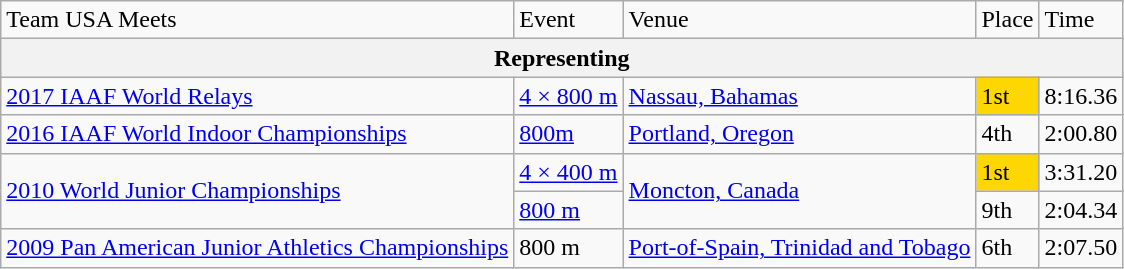<table class="wikitable">
<tr>
<td>Team USA Meets</td>
<td>Event</td>
<td>Venue</td>
<td>Place</td>
<td>Time</td>
</tr>
<tr>
<th colspan="6">Representing </th>
</tr>
<tr>
<td><a href='#'>2017 IAAF World Relays</a></td>
<td><a href='#'>4 × 800 m</a></td>
<td><a href='#'>Nassau, Bahamas</a></td>
<td bgcolor=gold>1st</td>
<td>8:16.36</td>
</tr>
<tr>
<td><a href='#'>2016 IAAF World Indoor Championships</a></td>
<td><a href='#'>800m</a></td>
<td><a href='#'>Portland, Oregon</a></td>
<td>4th</td>
<td>2:00.80</td>
</tr>
<tr>
<td rowspan=2><a href='#'>2010 World Junior Championships</a></td>
<td><a href='#'>4 × 400 m</a></td>
<td rowspan=2><a href='#'>Moncton, Canada</a></td>
<td bgcolor=gold>1st</td>
<td>3:31.20</td>
</tr>
<tr>
<td><a href='#'>800 m</a></td>
<td>9th</td>
<td>2:04.34</td>
</tr>
<tr>
<td><a href='#'>2009 Pan American Junior Athletics Championships</a></td>
<td>800 m</td>
<td><a href='#'>Port-of-Spain, Trinidad and Tobago</a></td>
<td>6th</td>
<td>2:07.50</td>
</tr>
</table>
